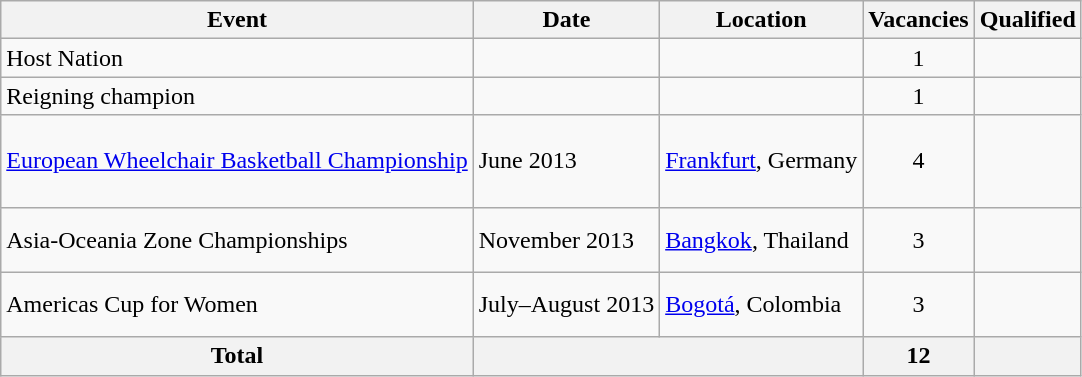<table class="wikitable">
<tr>
<th>Event</th>
<th>Date</th>
<th>Location</th>
<th>Vacancies</th>
<th>Qualified</th>
</tr>
<tr>
<td>Host Nation</td>
<td></td>
<td></td>
<td align=center>1</td>
<td></td>
</tr>
<tr>
<td>Reigning champion</td>
<td></td>
<td></td>
<td align=center>1</td>
<td></td>
</tr>
<tr>
<td><a href='#'>European Wheelchair Basketball Championship</a></td>
<td>June 2013</td>
<td> <a href='#'>Frankfurt</a>, Germany</td>
<td align=center>4</td>
<td><br><br><br></td>
</tr>
<tr>
<td>Asia-Oceania Zone Championships</td>
<td>November 2013</td>
<td>  <a href='#'>Bangkok</a>, Thailand</td>
<td align=center>3</td>
<td><br><br></td>
</tr>
<tr>
<td>Americas Cup for Women</td>
<td>July–August 2013</td>
<td> <a href='#'>Bogotá</a>, Colombia</td>
<td align=center>3</td>
<td><br><br></td>
</tr>
<tr>
<th>Total</th>
<th colspan="2"></th>
<th>12</th>
<th></th>
</tr>
</table>
